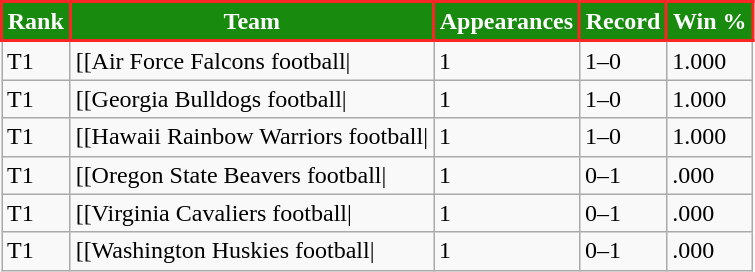<table class="wikitable">
<tr>
<th style="background:#188A0E; color:#FFFFFF; border: 2px solid #F82627;">Rank</th>
<th style="background:#188A0E; color:#FFFFFF; border: 2px solid #F82627;">Team</th>
<th style="background:#188A0E; color:#FFFFFF; border: 2px solid #F82627;">Appearances</th>
<th style="background:#188A0E; color:#FFFFFF; border: 2px solid #F82627;">Record</th>
<th style="background:#188A0E; color:#FFFFFF; border: 2px solid #F82627;">Win %</th>
</tr>
<tr>
<td>T1</td>
<td style=>[[Air Force Falcons football|</td>
<td>1</td>
<td>1–0</td>
<td>1.000</td>
</tr>
<tr>
<td>T1</td>
<td style=>[[Georgia Bulldogs football|</td>
<td>1</td>
<td>1–0</td>
<td>1.000</td>
</tr>
<tr>
<td>T1</td>
<td style=>[[Hawaii Rainbow Warriors football|</td>
<td>1</td>
<td>1–0</td>
<td>1.000</td>
</tr>
<tr>
<td>T1</td>
<td style=>[[Oregon State Beavers football|</td>
<td>1</td>
<td>0–1</td>
<td>.000</td>
</tr>
<tr>
<td>T1</td>
<td style=>[[Virginia Cavaliers football|</td>
<td>1</td>
<td>0–1</td>
<td>.000</td>
</tr>
<tr>
<td>T1</td>
<td style=>[[Washington Huskies football|</td>
<td>1</td>
<td>0–1</td>
<td>.000</td>
</tr>
</table>
